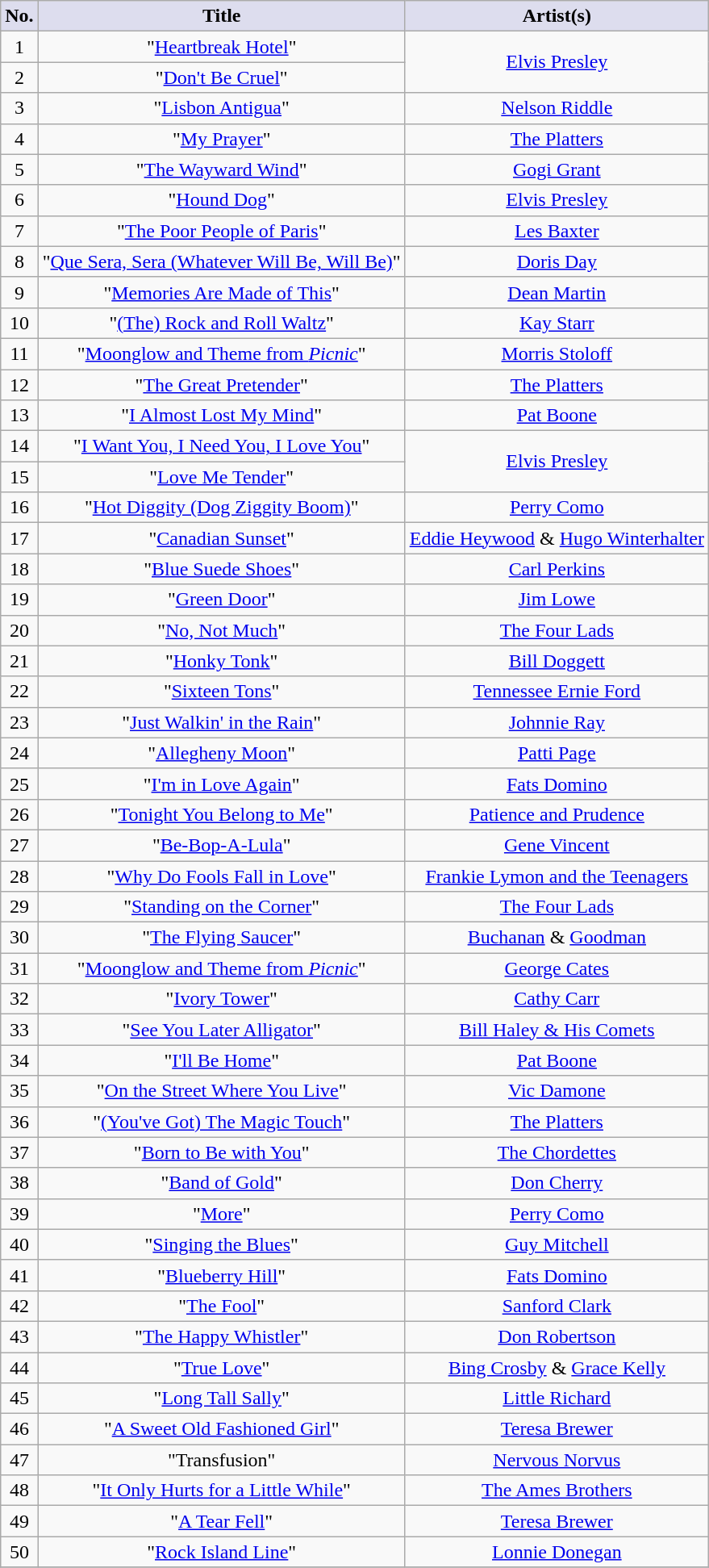<table class="wikitable sortable" style="text-align: center">
<tr>
<th scope="col" style="background:#dde;">No.</th>
<th scope="col" style="background:#dde;">Title</th>
<th scope="col" style="background:#dde;">Artist(s)</th>
</tr>
<tr>
<td>1</td>
<td>"<a href='#'>Heartbreak Hotel</a>"</td>
<td rowspan="2"><a href='#'>Elvis Presley</a></td>
</tr>
<tr>
<td>2</td>
<td>"<a href='#'>Don't Be Cruel</a>"</td>
</tr>
<tr>
<td>3</td>
<td>"<a href='#'>Lisbon Antigua</a>"</td>
<td><a href='#'>Nelson Riddle</a></td>
</tr>
<tr>
<td>4</td>
<td>"<a href='#'>My Prayer</a>"</td>
<td><a href='#'>The Platters</a></td>
</tr>
<tr>
<td>5</td>
<td>"<a href='#'>The Wayward Wind</a>"</td>
<td><a href='#'>Gogi Grant</a></td>
</tr>
<tr>
<td>6</td>
<td>"<a href='#'>Hound Dog</a>"</td>
<td><a href='#'>Elvis Presley</a></td>
</tr>
<tr>
<td>7</td>
<td>"<a href='#'>The Poor People of Paris</a>"</td>
<td><a href='#'>Les Baxter</a></td>
</tr>
<tr>
<td>8</td>
<td>"<a href='#'>Que Sera, Sera (Whatever Will Be, Will Be)</a>"</td>
<td><a href='#'>Doris Day</a></td>
</tr>
<tr>
<td>9</td>
<td>"<a href='#'>Memories Are Made of This</a>"</td>
<td><a href='#'>Dean Martin</a></td>
</tr>
<tr>
<td>10</td>
<td>"<a href='#'>(The) Rock and Roll Waltz</a>"</td>
<td><a href='#'>Kay Starr</a></td>
</tr>
<tr>
<td>11</td>
<td>"<a href='#'>Moonglow and Theme from <em>Picnic</em></a>"</td>
<td><a href='#'>Morris Stoloff</a></td>
</tr>
<tr>
<td>12</td>
<td>"<a href='#'>The Great Pretender</a>"</td>
<td><a href='#'>The Platters</a></td>
</tr>
<tr>
<td>13</td>
<td>"<a href='#'>I Almost Lost My Mind</a>"</td>
<td><a href='#'>Pat Boone</a></td>
</tr>
<tr>
<td>14</td>
<td>"<a href='#'>I Want You, I Need You, I Love You</a>"</td>
<td rowspan="2"><a href='#'>Elvis Presley</a></td>
</tr>
<tr>
<td>15</td>
<td>"<a href='#'>Love Me Tender</a>"</td>
</tr>
<tr>
<td>16</td>
<td>"<a href='#'>Hot Diggity (Dog Ziggity Boom)</a>"</td>
<td><a href='#'>Perry Como</a></td>
</tr>
<tr>
<td>17</td>
<td>"<a href='#'>Canadian Sunset</a>"</td>
<td><a href='#'>Eddie Heywood</a> & <a href='#'>Hugo Winterhalter</a></td>
</tr>
<tr>
<td>18</td>
<td>"<a href='#'>Blue Suede Shoes</a>"</td>
<td><a href='#'>Carl Perkins</a></td>
</tr>
<tr>
<td>19</td>
<td>"<a href='#'>Green Door</a>"</td>
<td><a href='#'>Jim Lowe</a></td>
</tr>
<tr>
<td>20</td>
<td>"<a href='#'>No, Not Much</a>"</td>
<td><a href='#'>The Four Lads</a></td>
</tr>
<tr>
<td>21</td>
<td>"<a href='#'>Honky Tonk</a>"</td>
<td><a href='#'>Bill Doggett</a></td>
</tr>
<tr>
<td>22</td>
<td>"<a href='#'>Sixteen Tons</a>"</td>
<td><a href='#'>Tennessee Ernie Ford</a></td>
</tr>
<tr>
<td>23</td>
<td>"<a href='#'>Just Walkin' in the Rain</a>"</td>
<td><a href='#'>Johnnie Ray</a></td>
</tr>
<tr>
<td>24</td>
<td>"<a href='#'>Allegheny Moon</a>"</td>
<td><a href='#'>Patti Page</a></td>
</tr>
<tr>
<td>25</td>
<td>"<a href='#'>I'm in Love Again</a>"</td>
<td><a href='#'>Fats Domino</a></td>
</tr>
<tr>
<td>26</td>
<td>"<a href='#'>Tonight You Belong to Me</a>"</td>
<td><a href='#'>Patience and Prudence</a></td>
</tr>
<tr>
<td>27</td>
<td>"<a href='#'>Be-Bop-A-Lula</a>"</td>
<td><a href='#'>Gene Vincent</a></td>
</tr>
<tr>
<td>28</td>
<td>"<a href='#'>Why Do Fools Fall in Love</a>"</td>
<td><a href='#'>Frankie Lymon and the Teenagers</a></td>
</tr>
<tr>
<td>29</td>
<td>"<a href='#'>Standing on the Corner</a>"</td>
<td><a href='#'>The Four Lads</a></td>
</tr>
<tr>
<td>30</td>
<td>"<a href='#'>The Flying Saucer</a>"</td>
<td><a href='#'>Buchanan</a> & <a href='#'>Goodman</a></td>
</tr>
<tr>
<td>31</td>
<td>"<a href='#'>Moonglow and Theme from <em>Picnic</em></a>"</td>
<td><a href='#'>George Cates</a></td>
</tr>
<tr>
<td>32</td>
<td>"<a href='#'>Ivory Tower</a>"</td>
<td><a href='#'>Cathy Carr</a></td>
</tr>
<tr>
<td>33</td>
<td>"<a href='#'>See You Later Alligator</a>"</td>
<td><a href='#'>Bill Haley & His Comets</a></td>
</tr>
<tr>
<td>34</td>
<td>"<a href='#'>I'll Be Home</a>"</td>
<td><a href='#'>Pat Boone</a></td>
</tr>
<tr>
<td>35</td>
<td>"<a href='#'>On the Street Where You Live</a>"</td>
<td><a href='#'>Vic Damone</a></td>
</tr>
<tr>
<td>36</td>
<td>"<a href='#'>(You've Got) The Magic Touch</a>"</td>
<td><a href='#'>The Platters</a></td>
</tr>
<tr>
<td>37</td>
<td>"<a href='#'>Born to Be with You</a>"</td>
<td><a href='#'>The Chordettes</a></td>
</tr>
<tr>
<td>38</td>
<td>"<a href='#'>Band of Gold</a>"</td>
<td><a href='#'>Don Cherry</a></td>
</tr>
<tr>
<td>39</td>
<td>"<a href='#'>More</a>"</td>
<td><a href='#'>Perry Como</a></td>
</tr>
<tr>
<td>40</td>
<td>"<a href='#'>Singing the Blues</a>"</td>
<td><a href='#'>Guy Mitchell</a></td>
</tr>
<tr>
<td>41</td>
<td>"<a href='#'>Blueberry Hill</a>"</td>
<td><a href='#'>Fats Domino</a></td>
</tr>
<tr>
<td>42</td>
<td>"<a href='#'>The Fool</a>"</td>
<td><a href='#'>Sanford Clark</a></td>
</tr>
<tr>
<td>43</td>
<td>"<a href='#'>The Happy Whistler</a>"</td>
<td><a href='#'>Don Robertson</a></td>
</tr>
<tr>
<td>44</td>
<td>"<a href='#'>True Love</a>"</td>
<td><a href='#'>Bing Crosby</a> & <a href='#'>Grace Kelly</a></td>
</tr>
<tr>
<td>45</td>
<td>"<a href='#'>Long Tall Sally</a>"</td>
<td><a href='#'>Little Richard</a></td>
</tr>
<tr>
<td>46</td>
<td>"<a href='#'>A Sweet Old Fashioned Girl</a>"</td>
<td><a href='#'>Teresa Brewer</a></td>
</tr>
<tr>
<td>47</td>
<td>"Transfusion"</td>
<td><a href='#'>Nervous Norvus</a></td>
</tr>
<tr>
<td>48</td>
<td>"<a href='#'>It Only Hurts for a Little While</a>"</td>
<td><a href='#'>The Ames Brothers</a></td>
</tr>
<tr>
<td>49</td>
<td>"<a href='#'>A Tear Fell</a>"</td>
<td><a href='#'>Teresa Brewer</a></td>
</tr>
<tr>
<td>50</td>
<td>"<a href='#'>Rock Island Line</a>"</td>
<td><a href='#'>Lonnie Donegan</a></td>
</tr>
<tr>
</tr>
</table>
